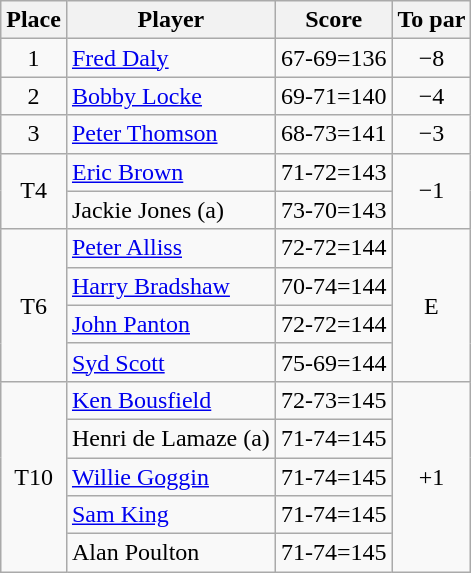<table class="wikitable">
<tr>
<th>Place</th>
<th>Player</th>
<th>Score</th>
<th>To par</th>
</tr>
<tr>
<td align="center">1</td>
<td> <a href='#'>Fred Daly</a></td>
<td>67-69=136</td>
<td align="center">−8</td>
</tr>
<tr>
<td align="center">2</td>
<td> <a href='#'>Bobby Locke</a></td>
<td>69-71=140</td>
<td align="center">−4</td>
</tr>
<tr>
<td align="center">3</td>
<td> <a href='#'>Peter Thomson</a></td>
<td>68-73=141</td>
<td align="center">−3</td>
</tr>
<tr>
<td rowspan=2 align="center">T4</td>
<td> <a href='#'>Eric Brown</a></td>
<td>71-72=143</td>
<td rowspan=2 align="center">−1</td>
</tr>
<tr>
<td> Jackie Jones (a)</td>
<td>73-70=143</td>
</tr>
<tr>
<td rowspan=4 align="center">T6</td>
<td> <a href='#'>Peter Alliss</a></td>
<td>72-72=144</td>
<td rowspan=4 align="center">E</td>
</tr>
<tr>
<td> <a href='#'>Harry Bradshaw</a></td>
<td>70-74=144</td>
</tr>
<tr>
<td> <a href='#'>John Panton</a></td>
<td>72-72=144</td>
</tr>
<tr>
<td> <a href='#'>Syd Scott</a></td>
<td>75-69=144</td>
</tr>
<tr>
<td rowspan=5 align="center">T10</td>
<td> <a href='#'>Ken Bousfield</a></td>
<td>72-73=145</td>
<td rowspan=5 align="center">+1</td>
</tr>
<tr>
<td> Henri de Lamaze (a)</td>
<td>71-74=145</td>
</tr>
<tr>
<td> <a href='#'>Willie Goggin</a></td>
<td>71-74=145</td>
</tr>
<tr>
<td> <a href='#'>Sam King</a></td>
<td>71-74=145</td>
</tr>
<tr>
<td> Alan Poulton</td>
<td>71-74=145</td>
</tr>
</table>
